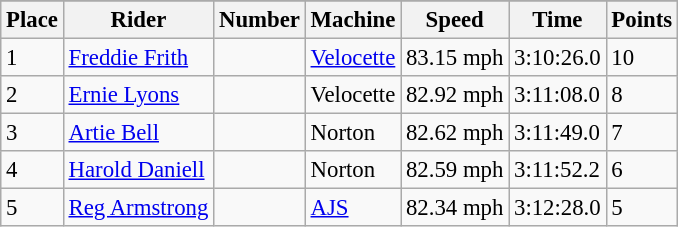<table class="wikitable" style="font-size: 95%;">
<tr style="background:#efefef;">
</tr>
<tr>
<th>Place</th>
<th>Rider</th>
<th>Number</th>
<th>Machine</th>
<th>Speed</th>
<th>Time</th>
<th>Points</th>
</tr>
<tr>
<td>1</td>
<td> <a href='#'>Freddie Frith</a></td>
<td></td>
<td><a href='#'>Velocette</a></td>
<td>83.15 mph</td>
<td>3:10:26.0</td>
<td>10</td>
</tr>
<tr>
<td>2</td>
<td> <a href='#'>Ernie Lyons</a></td>
<td></td>
<td>Velocette</td>
<td>82.92 mph</td>
<td>3:11:08.0</td>
<td>8</td>
</tr>
<tr>
<td>3</td>
<td> <a href='#'>Artie Bell</a></td>
<td></td>
<td>Norton</td>
<td>82.62 mph</td>
<td>3:11:49.0</td>
<td>7</td>
</tr>
<tr>
<td>4</td>
<td> <a href='#'>Harold Daniell</a></td>
<td></td>
<td>Norton</td>
<td>82.59 mph</td>
<td>3:11:52.2</td>
<td>6</td>
</tr>
<tr>
<td>5</td>
<td> <a href='#'>Reg Armstrong</a></td>
<td></td>
<td><a href='#'>AJS</a></td>
<td>82.34 mph</td>
<td>3:12:28.0</td>
<td>5</td>
</tr>
</table>
